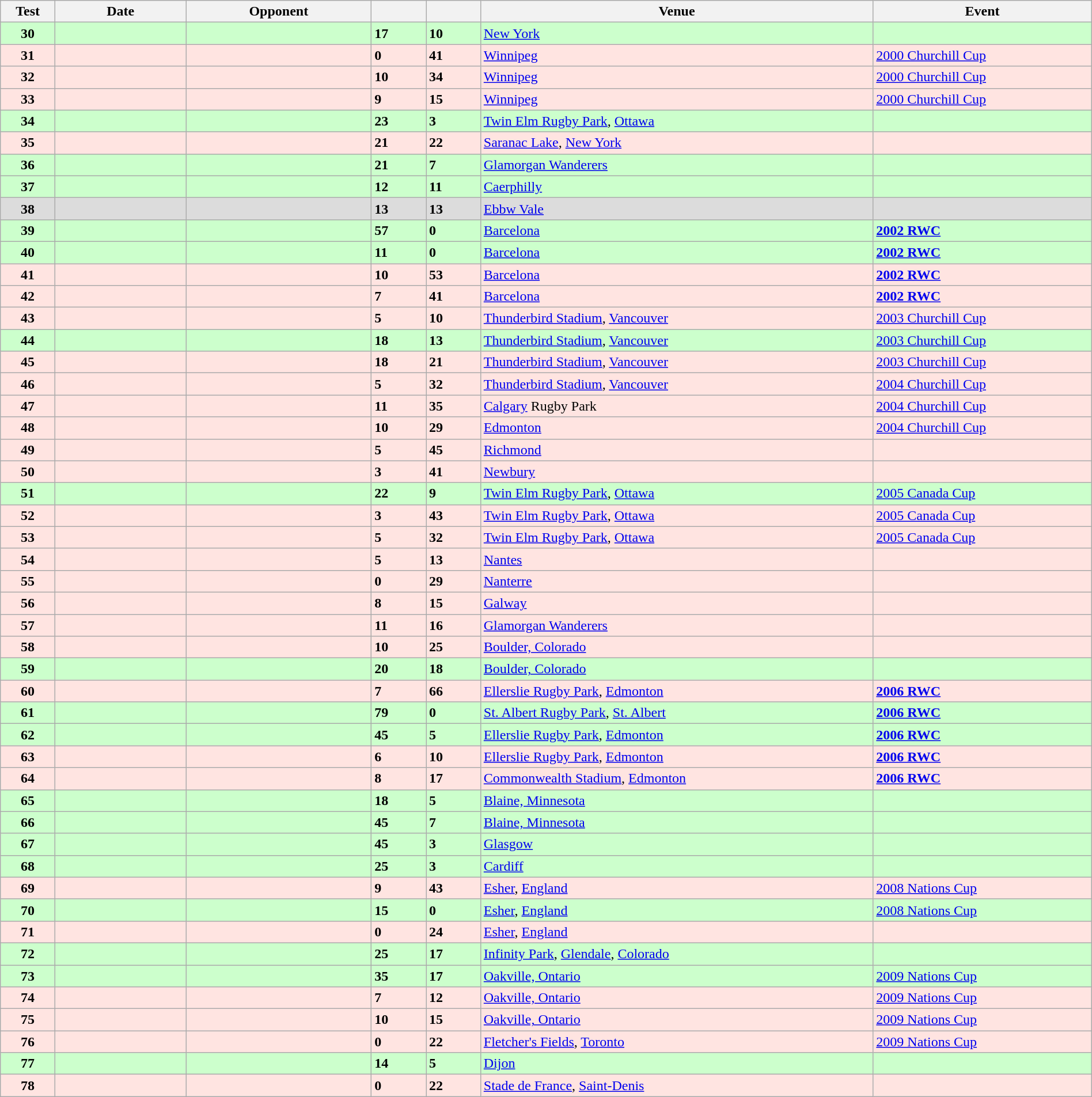<table class="wikitable sortable" style="width:100%">
<tr>
<th style="width:5%">Test</th>
<th style="width:12%">Date</th>
<th style="width:17%">Opponent</th>
<th style="width:5%"></th>
<th style="width:5%"></th>
<th>Venue</th>
<th>Event</th>
</tr>
<tr bgcolor=#ccffcc>
<td align=center><strong>30</strong></td>
<td></td>
<td></td>
<td><strong>17</strong></td>
<td><strong>10</strong></td>
<td><a href='#'>New York</a></td>
<td></td>
</tr>
<tr bgcolor=FFE4E1>
<td align=center><strong>31</strong></td>
<td></td>
<td></td>
<td><strong>0</strong></td>
<td><strong>41</strong></td>
<td><a href='#'>Winnipeg</a></td>
<td><a href='#'>2000 Churchill Cup</a></td>
</tr>
<tr bgcolor=FFE4E1>
<td align=center><strong>32</strong></td>
<td></td>
<td></td>
<td><strong>10</strong></td>
<td><strong>34</strong></td>
<td><a href='#'>Winnipeg</a></td>
<td><a href='#'>2000 Churchill Cup</a></td>
</tr>
<tr bgcolor=FFE4E1>
<td align=center><strong>33</strong></td>
<td></td>
<td></td>
<td><strong>9</strong></td>
<td><strong>15</strong></td>
<td><a href='#'>Winnipeg</a></td>
<td><a href='#'>2000 Churchill Cup</a></td>
</tr>
<tr bgcolor=#ccffcc>
<td align=center><strong>34</strong></td>
<td></td>
<td></td>
<td><strong>23</strong></td>
<td><strong>3</strong></td>
<td><a href='#'>Twin Elm Rugby Park</a>, <a href='#'>Ottawa</a></td>
<td></td>
</tr>
<tr bgcolor=FFE4E1>
<td align=center><strong>35</strong></td>
<td></td>
<td></td>
<td><strong>21</strong></td>
<td><strong>22</strong></td>
<td><a href='#'>Saranac Lake</a>, <a href='#'>New York</a></td>
<td></td>
</tr>
<tr bgcolor=#ccffcc>
<td align=center><strong>36</strong></td>
<td></td>
<td></td>
<td><strong>21</strong></td>
<td><strong>7</strong></td>
<td><a href='#'>Glamorgan Wanderers</a></td>
<td></td>
</tr>
<tr bgcolor=#ccffcc>
<td align=center><strong>37</strong></td>
<td></td>
<td></td>
<td><strong>12</strong></td>
<td><strong>11</strong></td>
<td><a href='#'>Caerphilly</a></td>
<td></td>
</tr>
<tr bgcolor=DCDCDC>
<td align=center><strong>38</strong></td>
<td></td>
<td></td>
<td><strong>13</strong></td>
<td><strong>13</strong></td>
<td><a href='#'>Ebbw Vale</a></td>
<td></td>
</tr>
<tr bgcolor=#ccffcc>
<td align=center><strong>39</strong></td>
<td></td>
<td></td>
<td><strong>57</strong></td>
<td><strong>0</strong></td>
<td><a href='#'>Barcelona</a></td>
<td><a href='#'><strong>2002 RWC</strong></a></td>
</tr>
<tr bgcolor=#ccffcc>
<td align=center><strong>40</strong></td>
<td></td>
<td></td>
<td><strong>11</strong></td>
<td><strong>0</strong></td>
<td><a href='#'>Barcelona</a></td>
<td><a href='#'><strong>2002 RWC</strong></a></td>
</tr>
<tr bgcolor=FFE4E1>
<td align=center><strong>41</strong></td>
<td></td>
<td></td>
<td><strong>10</strong></td>
<td><strong>53</strong></td>
<td><a href='#'>Barcelona</a></td>
<td><a href='#'><strong>2002 RWC</strong></a></td>
</tr>
<tr bgcolor=FFE4E1>
<td align=center><strong>42</strong></td>
<td></td>
<td></td>
<td><strong>7</strong></td>
<td><strong>41</strong></td>
<td><a href='#'>Barcelona</a></td>
<td><a href='#'><strong>2002 RWC</strong></a></td>
</tr>
<tr bgcolor=FFE4E1>
<td align=center><strong>43</strong></td>
<td></td>
<td></td>
<td><strong>5</strong></td>
<td><strong>10</strong></td>
<td><a href='#'>Thunderbird Stadium</a>, <a href='#'>Vancouver</a></td>
<td><a href='#'>2003 Churchill Cup</a></td>
</tr>
<tr bgcolor=#ccffcc>
<td align=center><strong>44</strong></td>
<td></td>
<td></td>
<td><strong>18</strong></td>
<td><strong>13</strong></td>
<td><a href='#'>Thunderbird Stadium</a>, <a href='#'>Vancouver</a></td>
<td><a href='#'>2003 Churchill Cup</a></td>
</tr>
<tr bgcolor=FFE4E1>
<td align=center><strong>45</strong></td>
<td></td>
<td></td>
<td><strong>18</strong></td>
<td><strong>21</strong></td>
<td><a href='#'>Thunderbird Stadium</a>, <a href='#'>Vancouver</a></td>
<td><a href='#'>2003 Churchill Cup</a></td>
</tr>
<tr bgcolor=FFE4E1>
<td align=center><strong>46</strong></td>
<td></td>
<td></td>
<td><strong>5</strong></td>
<td><strong>32</strong></td>
<td><a href='#'>Thunderbird Stadium</a>, <a href='#'>Vancouver</a></td>
<td><a href='#'>2004 Churchill Cup</a></td>
</tr>
<tr bgcolor=FFE4E1>
<td align=center><strong>47</strong></td>
<td></td>
<td></td>
<td><strong>11</strong></td>
<td><strong>35</strong></td>
<td><a href='#'>Calgary</a> Rugby Park</td>
<td><a href='#'>2004 Churchill Cup</a></td>
</tr>
<tr bgcolor=FFE4E1>
<td align=center><strong>48</strong></td>
<td></td>
<td></td>
<td><strong>10</strong></td>
<td><strong>29</strong></td>
<td><a href='#'>Edmonton</a></td>
<td><a href='#'>2004 Churchill Cup</a></td>
</tr>
<tr bgcolor=FFE4E1>
<td align=center><strong>49</strong></td>
<td></td>
<td></td>
<td><strong>5</strong></td>
<td><strong>45</strong></td>
<td><a href='#'>Richmond</a></td>
<td></td>
</tr>
<tr bgcolor=FFE4E1>
<td align=center><strong>50</strong></td>
<td></td>
<td></td>
<td><strong>3</strong></td>
<td><strong>41</strong></td>
<td><a href='#'>Newbury</a></td>
<td></td>
</tr>
<tr bgcolor=#ccffcc>
<td align=center><strong>51</strong></td>
<td></td>
<td></td>
<td><strong>22</strong></td>
<td><strong>9</strong></td>
<td><a href='#'>Twin Elm Rugby Park</a>, <a href='#'>Ottawa</a></td>
<td><a href='#'>2005 Canada Cup</a></td>
</tr>
<tr bgcolor=FFE4E1>
<td align=center><strong>52</strong></td>
<td></td>
<td></td>
<td><strong>3</strong></td>
<td><strong>43</strong></td>
<td><a href='#'>Twin Elm Rugby Park</a>, <a href='#'>Ottawa</a></td>
<td><a href='#'>2005 Canada Cup</a></td>
</tr>
<tr bgcolor=FFE4E1>
<td align=center><strong>53</strong></td>
<td></td>
<td></td>
<td><strong>5</strong></td>
<td><strong>32</strong></td>
<td><a href='#'>Twin Elm Rugby Park</a>, <a href='#'>Ottawa</a></td>
<td><a href='#'>2005 Canada Cup</a></td>
</tr>
<tr bgcolor=FFE4E1>
<td align=center><strong>54</strong></td>
<td></td>
<td></td>
<td><strong>5</strong></td>
<td><strong>13</strong></td>
<td><a href='#'>Nantes</a></td>
<td></td>
</tr>
<tr bgcolor=FFE4E1>
<td align=center><strong>55</strong></td>
<td></td>
<td></td>
<td><strong>0</strong></td>
<td><strong>29</strong></td>
<td><a href='#'>Nanterre</a></td>
<td></td>
</tr>
<tr bgcolor=FFE4E1>
<td align=center><strong>56</strong></td>
<td></td>
<td></td>
<td><strong>8</strong></td>
<td><strong>15</strong></td>
<td><a href='#'>Galway</a></td>
<td></td>
</tr>
<tr bgcolor=FFE4E1>
<td align=center><strong>57</strong></td>
<td></td>
<td></td>
<td><strong>11</strong></td>
<td><strong>16</strong></td>
<td><a href='#'>Glamorgan Wanderers</a></td>
<td></td>
</tr>
<tr bgcolor=FFE4E1>
<td align=center><strong>58</strong></td>
<td></td>
<td></td>
<td><strong>10</strong></td>
<td><strong>25</strong></td>
<td><a href='#'>Boulder, Colorado</a></td>
<td></td>
</tr>
<tr bgcolor=#ccffcc>
<td align=center><strong>59</strong></td>
<td></td>
<td></td>
<td><strong>20</strong></td>
<td><strong>18</strong></td>
<td><a href='#'>Boulder, Colorado</a></td>
<td></td>
</tr>
<tr bgcolor=FFE4E1>
<td align=center><strong>60</strong></td>
<td></td>
<td></td>
<td><strong>7</strong></td>
<td><strong>66</strong></td>
<td><a href='#'>Ellerslie Rugby Park</a>, <a href='#'>Edmonton</a></td>
<td><a href='#'><strong>2006 RWC</strong></a></td>
</tr>
<tr bgcolor=#ccffcc>
<td align=center><strong>61</strong></td>
<td></td>
<td></td>
<td><strong>79</strong></td>
<td><strong>0</strong></td>
<td><a href='#'>St. Albert Rugby Park</a>, <a href='#'>St. Albert</a></td>
<td><a href='#'><strong>2006 RWC</strong></a></td>
</tr>
<tr bgcolor=#ccffcc>
<td align=center><strong>62</strong></td>
<td></td>
<td></td>
<td><strong>45</strong></td>
<td><strong>5</strong></td>
<td><a href='#'>Ellerslie Rugby Park</a>, <a href='#'>Edmonton</a></td>
<td><a href='#'><strong>2006 RWC</strong></a></td>
</tr>
<tr bgcolor=FFE4E1>
<td align=center><strong>63</strong></td>
<td></td>
<td></td>
<td><strong>6</strong></td>
<td><strong>10</strong></td>
<td><a href='#'>Ellerslie Rugby Park</a>, <a href='#'>Edmonton</a></td>
<td><a href='#'><strong>2006 RWC</strong></a></td>
</tr>
<tr bgcolor=FFE4E1>
<td align=center><strong>64</strong></td>
<td></td>
<td></td>
<td><strong>8</strong></td>
<td><strong>17</strong></td>
<td><a href='#'>Commonwealth Stadium</a>, <a href='#'>Edmonton</a></td>
<td><a href='#'><strong>2006 RWC</strong></a></td>
</tr>
<tr bgcolor=#ccffcc>
<td align=center><strong>65</strong></td>
<td></td>
<td></td>
<td><strong>18</strong></td>
<td><strong>5</strong></td>
<td><a href='#'>Blaine, Minnesota</a></td>
<td></td>
</tr>
<tr bgcolor=#ccffcc>
<td align=center><strong>66</strong></td>
<td></td>
<td></td>
<td><strong>45</strong></td>
<td><strong>7</strong></td>
<td><a href='#'>Blaine, Minnesota</a></td>
<td></td>
</tr>
<tr bgcolor=#ccffcc>
<td align=center><strong>67</strong></td>
<td></td>
<td></td>
<td><strong>45</strong></td>
<td><strong>3</strong></td>
<td><a href='#'>Glasgow</a></td>
<td></td>
</tr>
<tr bgcolor=#ccffcc>
<td align=center><strong>68</strong></td>
<td></td>
<td></td>
<td><strong>25</strong></td>
<td><strong>3</strong></td>
<td><a href='#'>Cardiff</a></td>
<td></td>
</tr>
<tr bgcolor=FFE4E1>
<td align=center><strong>69</strong></td>
<td></td>
<td></td>
<td><strong>9</strong></td>
<td><strong>43</strong></td>
<td><a href='#'>Esher</a>, <a href='#'>England</a></td>
<td><a href='#'>2008 Nations Cup</a></td>
</tr>
<tr bgcolor=#ccffcc>
<td align=center><strong>70</strong></td>
<td></td>
<td></td>
<td><strong>15</strong></td>
<td><strong>0</strong></td>
<td><a href='#'>Esher</a>, <a href='#'>England</a></td>
<td><a href='#'>2008 Nations Cup</a></td>
</tr>
<tr bgcolor=FFE4E1>
<td align=center><strong>71</strong></td>
<td></td>
<td></td>
<td><strong>0</strong></td>
<td><strong>24</strong></td>
<td><a href='#'>Esher</a>, <a href='#'>England</a></td>
<td></td>
</tr>
<tr bgcolor=#ccffcc>
<td align=center><strong>72</strong></td>
<td></td>
<td></td>
<td><strong>25</strong></td>
<td><strong>17</strong></td>
<td><a href='#'>Infinity Park</a>, <a href='#'>Glendale</a>, <a href='#'>Colorado</a></td>
<td></td>
</tr>
<tr bgcolor=#ccffcc>
<td align=center><strong>73</strong></td>
<td></td>
<td></td>
<td><strong>35</strong></td>
<td><strong>17</strong></td>
<td><a href='#'>Oakville, Ontario</a></td>
<td><a href='#'>2009 Nations Cup</a></td>
</tr>
<tr bgcolor=FFE4E1>
<td align=center><strong>74</strong></td>
<td></td>
<td></td>
<td><strong>7</strong></td>
<td><strong>12</strong></td>
<td><a href='#'>Oakville, Ontario</a></td>
<td><a href='#'>2009 Nations Cup</a></td>
</tr>
<tr bgcolor=FFE4E1>
<td align=center><strong>75</strong></td>
<td></td>
<td></td>
<td><strong>10</strong></td>
<td><strong>15</strong></td>
<td><a href='#'>Oakville, Ontario</a></td>
<td><a href='#'>2009 Nations Cup</a></td>
</tr>
<tr bgcolor=FFE4E1>
<td align=center><strong>76</strong></td>
<td></td>
<td></td>
<td><strong>0</strong></td>
<td><strong>22</strong></td>
<td><a href='#'>Fletcher's Fields</a>, <a href='#'>Toronto</a></td>
<td><a href='#'>2009 Nations Cup</a></td>
</tr>
<tr bgcolor=#ccffcc>
<td align=center><strong>77</strong></td>
<td></td>
<td></td>
<td><strong>14</strong></td>
<td><strong>5</strong></td>
<td><a href='#'>Dijon</a></td>
<td></td>
</tr>
<tr bgcolor=FFE4E1>
<td align=center><strong>78</strong></td>
<td></td>
<td></td>
<td><strong>0</strong></td>
<td><strong>22</strong></td>
<td><a href='#'>Stade de France</a>, <a href='#'>Saint-Denis</a></td>
<td></td>
</tr>
</table>
